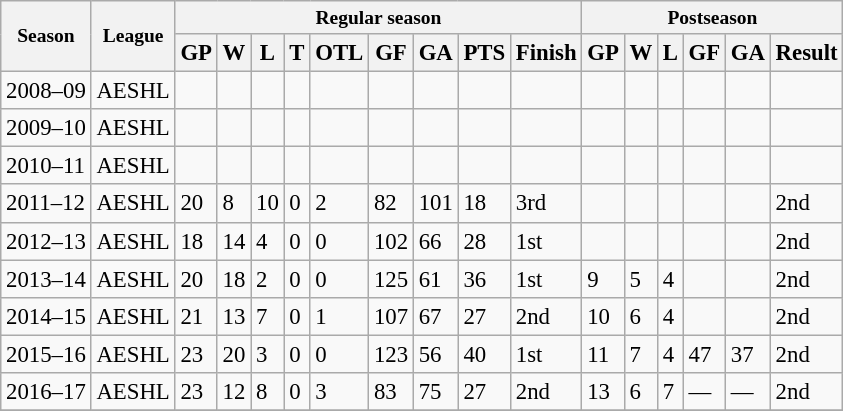<table class="wikitable plainrowheaders" style="text-align: background:#dddddd; center; font-size: 95%">
<tr align="center" style="font-size: small; font-weight:bold; padding:5px;">
<th rowspan="2" scope="col">Season</th>
<th rowspan="2" scope="col">League</th>
<th colspan="9">Regular season</th>
<th colspan="9">Postseason</th>
</tr>
<tr style="text-align: center">
<th scope="col">GP</th>
<th scope="col">W</th>
<th scope="col">L</th>
<th scope="col">T</th>
<th scope="col">OTL</th>
<th scope="col">GF</th>
<th scope="col">GA</th>
<th scope="col">PTS</th>
<th scope="col">Finish</th>
<th scope="col">GP</th>
<th scope="col">W</th>
<th scope="col">L</th>
<th scope="col">GF</th>
<th scope="col">GA</th>
<th scope="col">Result</th>
</tr>
<tr>
<td>2008–09</td>
<td>AESHL</td>
<td></td>
<td></td>
<td></td>
<td></td>
<td></td>
<td></td>
<td></td>
<td></td>
<td></td>
<td></td>
<td></td>
<td></td>
<td></td>
<td></td>
<td></td>
</tr>
<tr>
<td>2009–10</td>
<td>AESHL</td>
<td></td>
<td></td>
<td></td>
<td></td>
<td></td>
<td></td>
<td></td>
<td></td>
<td></td>
<td></td>
<td></td>
<td></td>
<td></td>
<td></td>
<td></td>
</tr>
<tr>
<td>2010–11</td>
<td>AESHL</td>
<td></td>
<td></td>
<td></td>
<td></td>
<td></td>
<td></td>
<td></td>
<td></td>
<td></td>
<td></td>
<td></td>
<td></td>
<td></td>
<td></td>
<td></td>
</tr>
<tr>
<td>2011–12</td>
<td>AESHL</td>
<td>20</td>
<td>8</td>
<td>10</td>
<td>0</td>
<td>2</td>
<td>82</td>
<td>101</td>
<td>18</td>
<td>3rd</td>
<td></td>
<td></td>
<td></td>
<td></td>
<td></td>
<td>2nd</td>
</tr>
<tr>
<td>2012–13</td>
<td>AESHL</td>
<td>18</td>
<td>14</td>
<td>4</td>
<td>0</td>
<td>0</td>
<td>102</td>
<td>66</td>
<td>28</td>
<td>1st</td>
<td></td>
<td></td>
<td></td>
<td></td>
<td></td>
<td>2nd</td>
</tr>
<tr>
<td>2013–14</td>
<td>AESHL</td>
<td>20</td>
<td>18</td>
<td>2</td>
<td>0</td>
<td>0</td>
<td>125</td>
<td>61</td>
<td>36</td>
<td>1st</td>
<td>9</td>
<td>5</td>
<td>4</td>
<td></td>
<td></td>
<td>2nd</td>
</tr>
<tr>
<td>2014–15</td>
<td>AESHL</td>
<td>21</td>
<td>13</td>
<td>7</td>
<td>0</td>
<td>1</td>
<td>107</td>
<td>67</td>
<td>27</td>
<td>2nd</td>
<td>10</td>
<td>6</td>
<td>4</td>
<td></td>
<td></td>
<td>2nd</td>
</tr>
<tr>
<td>2015–16</td>
<td>AESHL</td>
<td>23</td>
<td>20</td>
<td>3</td>
<td>0</td>
<td>0</td>
<td>123</td>
<td>56</td>
<td>40</td>
<td>1st</td>
<td>11</td>
<td>7</td>
<td>4</td>
<td>47</td>
<td>37</td>
<td>2nd</td>
</tr>
<tr>
<td>2016–17</td>
<td>AESHL</td>
<td>23</td>
<td>12</td>
<td>8</td>
<td>0</td>
<td>3</td>
<td>83</td>
<td>75</td>
<td>27</td>
<td>2nd</td>
<td>13</td>
<td>6</td>
<td>7</td>
<td>—</td>
<td>—</td>
<td>2nd</td>
</tr>
<tr>
</tr>
</table>
